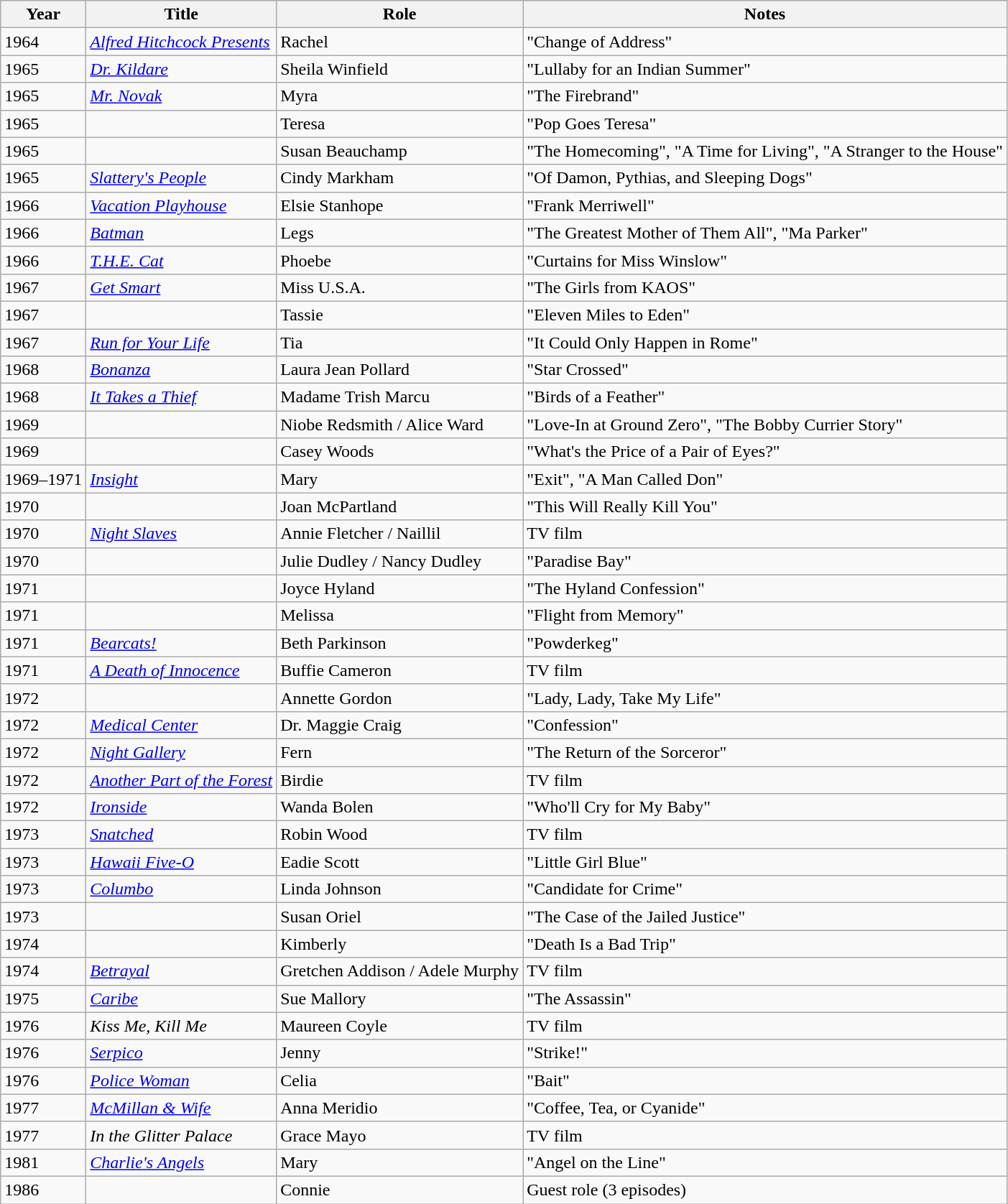<table class="wikitable sortable">
<tr>
<th>Year</th>
<th>Title</th>
<th>Role</th>
<th class="unsortable">Notes</th>
</tr>
<tr>
<td>1964</td>
<td><em><a href='#'>Alfred Hitchcock Presents</a></em></td>
<td>Rachel</td>
<td>"Change of Address"</td>
</tr>
<tr>
<td>1965</td>
<td><em><a href='#'>Dr. Kildare</a></em></td>
<td>Sheila Winfield</td>
<td>"Lullaby for an Indian Summer"</td>
</tr>
<tr>
<td>1965</td>
<td><em><a href='#'>Mr. Novak</a></em></td>
<td>Myra</td>
<td>"The Firebrand"</td>
</tr>
<tr>
<td>1965</td>
<td><em></em></td>
<td>Teresa</td>
<td>"Pop Goes Teresa"</td>
</tr>
<tr>
<td>1965</td>
<td><em></em></td>
<td>Susan Beauchamp</td>
<td>"The Homecoming", "A Time for Living", "A Stranger to the House"</td>
</tr>
<tr>
<td>1965</td>
<td><em><a href='#'>Slattery's People</a></em></td>
<td>Cindy Markham</td>
<td>"Of Damon, Pythias, and Sleeping Dogs"</td>
</tr>
<tr>
<td>1966</td>
<td><em><a href='#'>Vacation Playhouse</a></em></td>
<td>Elsie Stanhope</td>
<td>"Frank Merriwell"</td>
</tr>
<tr>
<td>1966</td>
<td><em><a href='#'>Batman</a></em></td>
<td>Legs</td>
<td>"The Greatest Mother of Them All", "Ma Parker"</td>
</tr>
<tr>
<td>1966</td>
<td><em><a href='#'>T.H.E. Cat</a></em></td>
<td>Phoebe</td>
<td>"Curtains for Miss Winslow"</td>
</tr>
<tr>
<td>1967</td>
<td><em><a href='#'>Get Smart</a></em></td>
<td>Miss U.S.A.</td>
<td>"The Girls from KAOS"</td>
</tr>
<tr>
<td>1967</td>
<td><em></em></td>
<td>Tassie</td>
<td>"Eleven Miles to Eden"</td>
</tr>
<tr>
<td>1967</td>
<td><em><a href='#'>Run for Your Life</a></em></td>
<td>Tia</td>
<td>"It Could Only Happen in Rome"</td>
</tr>
<tr>
<td>1968</td>
<td><em><a href='#'>Bonanza</a></em></td>
<td>Laura Jean Pollard</td>
<td>"Star Crossed"</td>
</tr>
<tr>
<td>1968</td>
<td><em><a href='#'>It Takes a Thief</a></em></td>
<td>Madame Trish Marcu</td>
<td>"Birds of a Feather"</td>
</tr>
<tr>
<td>1969</td>
<td><em></em></td>
<td>Niobe Redsmith / Alice Ward</td>
<td>"Love-In at Ground Zero", "The Bobby Currier Story"</td>
</tr>
<tr>
<td>1969</td>
<td><em></em></td>
<td>Casey Woods</td>
<td>"What's the Price of a Pair of Eyes?"</td>
</tr>
<tr>
<td>1969–1971</td>
<td><em><a href='#'>Insight</a></em></td>
<td>Mary</td>
<td>"Exit", "A Man Called Don"</td>
</tr>
<tr>
<td>1970</td>
<td><em></em></td>
<td>Joan McPartland</td>
<td>"This Will Really Kill You"</td>
</tr>
<tr>
<td>1970</td>
<td><em><a href='#'>Night Slaves</a></em></td>
<td>Annie Fletcher / Naillil</td>
<td>TV film</td>
</tr>
<tr>
<td>1970</td>
<td><em></em></td>
<td>Julie Dudley / Nancy Dudley</td>
<td>"Paradise Bay"</td>
</tr>
<tr>
<td>1971</td>
<td><em></em></td>
<td>Joyce Hyland</td>
<td>"The Hyland Confession"</td>
</tr>
<tr>
<td>1971</td>
<td><em></em></td>
<td>Melissa</td>
<td>"Flight from Memory"</td>
</tr>
<tr>
<td>1971</td>
<td><em><a href='#'>Bearcats!</a></em></td>
<td>Beth Parkinson</td>
<td>"Powderkeg"</td>
</tr>
<tr>
<td>1971</td>
<td><em><a href='#'>A Death of Innocence</a></em></td>
<td>Buffie Cameron</td>
<td>TV film</td>
</tr>
<tr>
<td>1972</td>
<td><em></em></td>
<td>Annette Gordon</td>
<td>"Lady, Lady, Take My Life"</td>
</tr>
<tr>
<td>1972</td>
<td><em><a href='#'>Medical Center</a></em></td>
<td>Dr. Maggie Craig</td>
<td>"Confession"</td>
</tr>
<tr>
<td>1972</td>
<td><em><a href='#'>Night Gallery</a></em></td>
<td>Fern</td>
<td>"The Return of the Sorceror"</td>
</tr>
<tr>
<td>1972</td>
<td><em><a href='#'>Another Part of the Forest</a></em></td>
<td>Birdie</td>
<td>TV film</td>
</tr>
<tr>
<td>1972</td>
<td><em><a href='#'>Ironside</a></em></td>
<td>Wanda Bolen</td>
<td>"Who'll Cry for My Baby"</td>
</tr>
<tr>
<td>1973</td>
<td><em><a href='#'>Snatched</a></em></td>
<td>Robin Wood</td>
<td>TV film</td>
</tr>
<tr>
<td>1973</td>
<td><em><a href='#'>Hawaii Five-O</a></em></td>
<td>Eadie Scott</td>
<td>"Little Girl Blue"</td>
</tr>
<tr>
<td>1973</td>
<td><em><a href='#'>Columbo</a></em></td>
<td>Linda Johnson</td>
<td>"Candidate for Crime"</td>
</tr>
<tr>
<td>1973</td>
<td><em></em></td>
<td>Susan Oriel</td>
<td>"The Case of the Jailed Justice"</td>
</tr>
<tr>
<td>1974</td>
<td><em></em></td>
<td>Kimberly</td>
<td>"Death Is a Bad Trip"</td>
</tr>
<tr>
<td>1974</td>
<td><em><a href='#'>Betrayal</a></em></td>
<td>Gretchen Addison / Adele Murphy</td>
<td>TV film</td>
</tr>
<tr>
<td>1975</td>
<td><em><a href='#'>Caribe</a></em></td>
<td>Sue Mallory</td>
<td>"The Assassin"</td>
</tr>
<tr>
<td>1976</td>
<td><em>Kiss Me, Kill Me</em></td>
<td>Maureen Coyle</td>
<td>TV film</td>
</tr>
<tr>
<td>1976</td>
<td><em><a href='#'>Serpico</a></em></td>
<td>Jenny</td>
<td>"Strike!"</td>
</tr>
<tr>
<td>1976</td>
<td><em><a href='#'>Police Woman</a></em></td>
<td>Celia</td>
<td>"Bait"</td>
</tr>
<tr>
<td>1977</td>
<td><em><a href='#'>McMillan & Wife</a></em></td>
<td>Anna Meridio</td>
<td>"Coffee, Tea, or Cyanide"</td>
</tr>
<tr>
<td>1977</td>
<td><em>In the Glitter Palace</em></td>
<td>Grace Mayo</td>
<td>TV film</td>
</tr>
<tr>
<td>1981</td>
<td><em><a href='#'>Charlie's Angels</a></em></td>
<td>Mary</td>
<td>"Angel on the Line"</td>
</tr>
<tr>
<td>1986</td>
<td><em></em></td>
<td>Connie</td>
<td>Guest role (3 episodes)</td>
</tr>
</table>
